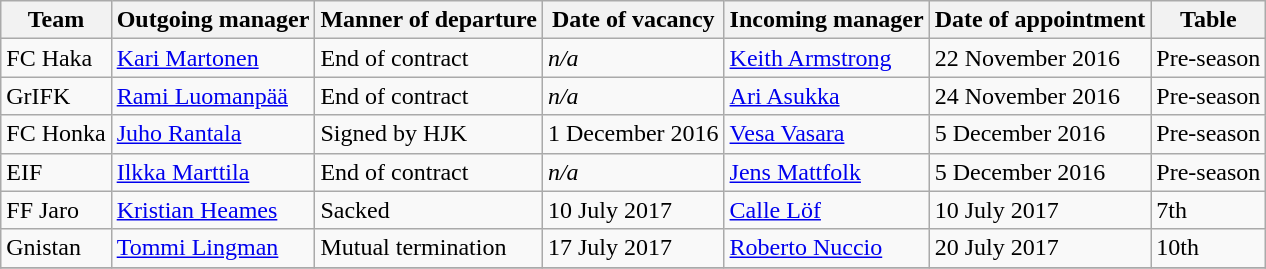<table class="wikitable">
<tr>
<th>Team</th>
<th>Outgoing manager</th>
<th>Manner of departure</th>
<th>Date of vacancy</th>
<th>Incoming manager</th>
<th>Date of appointment</th>
<th>Table</th>
</tr>
<tr>
<td>FC Haka</td>
<td> <a href='#'>Kari Martonen</a></td>
<td>End of contract</td>
<td><em>n/a</em></td>
<td> <a href='#'>Keith Armstrong</a></td>
<td>22 November 2016</td>
<td>Pre-season</td>
</tr>
<tr>
<td>GrIFK</td>
<td> <a href='#'>Rami Luomanpää</a></td>
<td>End of contract</td>
<td><em>n/a</em></td>
<td> <a href='#'>Ari Asukka</a></td>
<td>24 November 2016</td>
<td>Pre-season</td>
</tr>
<tr>
<td>FC Honka</td>
<td> <a href='#'>Juho Rantala</a></td>
<td>Signed by HJK</td>
<td>1 December 2016</td>
<td> <a href='#'>Vesa Vasara</a></td>
<td>5 December 2016</td>
<td>Pre-season</td>
</tr>
<tr>
<td>EIF</td>
<td> <a href='#'>Ilkka Marttila</a></td>
<td>End of contract</td>
<td><em>n/a</em></td>
<td> <a href='#'>Jens Mattfolk</a></td>
<td>5 December 2016</td>
<td>Pre-season</td>
</tr>
<tr>
<td>FF Jaro</td>
<td> <a href='#'>Kristian Heames</a></td>
<td>Sacked</td>
<td>10 July 2017</td>
<td> <a href='#'>Calle Löf</a></td>
<td>10 July 2017</td>
<td>7th</td>
</tr>
<tr>
<td>Gnistan</td>
<td> <a href='#'>Tommi Lingman</a></td>
<td>Mutual termination</td>
<td>17 July 2017</td>
<td> <a href='#'>Roberto Nuccio</a></td>
<td>20 July 2017</td>
<td>10th</td>
</tr>
<tr>
</tr>
</table>
